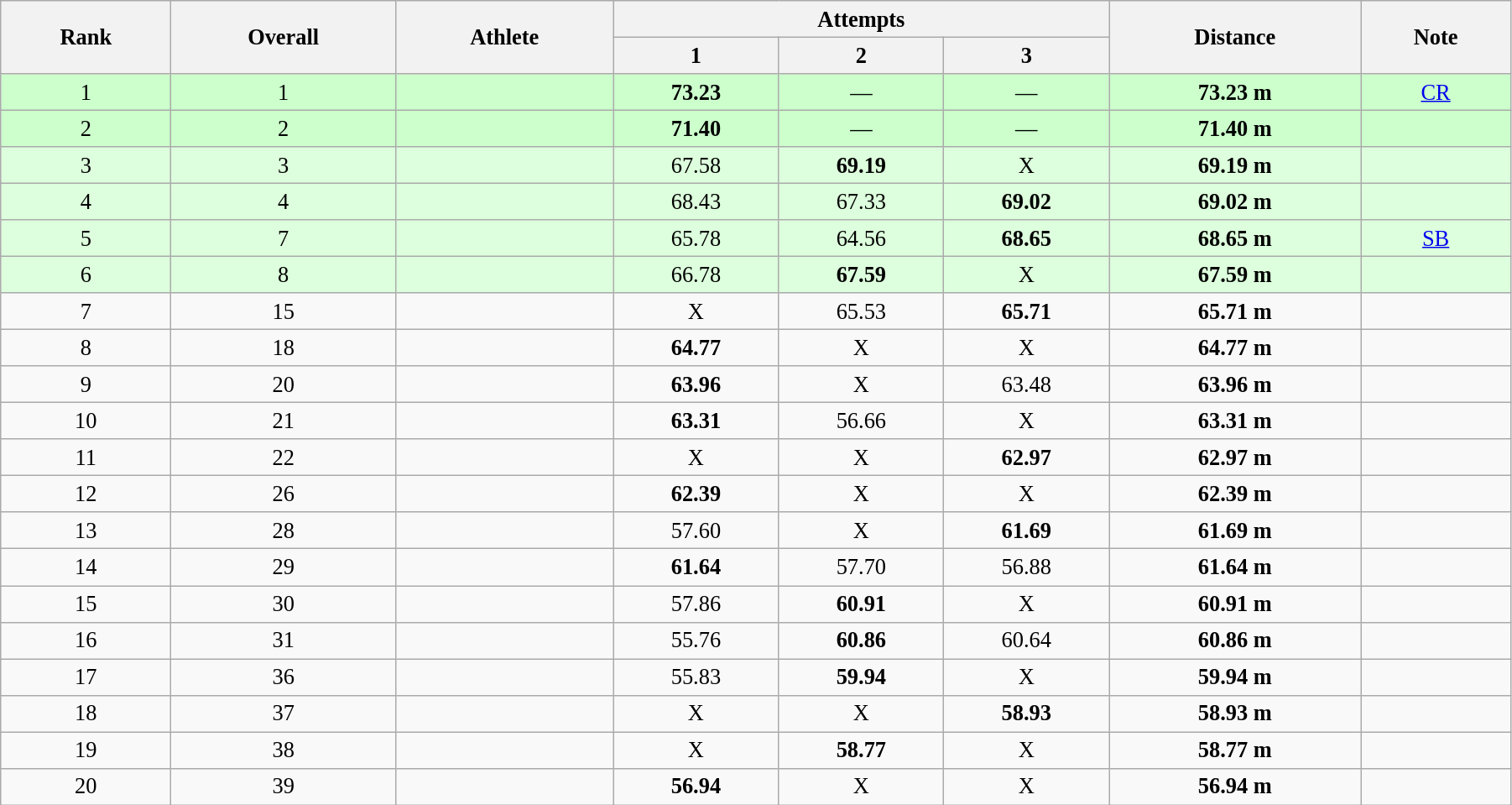<table class="wikitable" style=" text-align:center; font-size:110%;" width="95%">
<tr>
<th rowspan="2">Rank</th>
<th rowspan="2">Overall</th>
<th rowspan="2">Athlete</th>
<th colspan="3">Attempts</th>
<th rowspan="2">Distance</th>
<th rowspan="2">Note</th>
</tr>
<tr>
<th>1</th>
<th>2</th>
<th>3</th>
</tr>
<tr style="background:#ccffcc;">
<td>1</td>
<td>1</td>
<td align=left></td>
<td><strong>73.23</strong></td>
<td>—</td>
<td>—</td>
<td><strong>73.23 m </strong></td>
<td><a href='#'>CR</a></td>
</tr>
<tr style="background:#ccffcc;">
<td>2</td>
<td>2</td>
<td align=left></td>
<td><strong>71.40</strong></td>
<td>—</td>
<td>—</td>
<td><strong>71.40 m </strong></td>
<td></td>
</tr>
<tr style="background:#ddffdd;">
<td>3</td>
<td>3</td>
<td align=left></td>
<td>67.58</td>
<td><strong>69.19</strong></td>
<td>X</td>
<td><strong>69.19 m </strong></td>
<td></td>
</tr>
<tr style="background:#ddffdd;">
<td>4</td>
<td>4</td>
<td align=left></td>
<td>68.43</td>
<td>67.33</td>
<td><strong>69.02</strong></td>
<td><strong>69.02 m </strong></td>
<td></td>
</tr>
<tr style="background:#ddffdd;">
<td>5</td>
<td>7</td>
<td align=left></td>
<td>65.78</td>
<td>64.56</td>
<td><strong>68.65</strong></td>
<td><strong>68.65 m </strong></td>
<td><a href='#'>SB</a></td>
</tr>
<tr style="background:#ddffdd;">
<td>6</td>
<td>8</td>
<td align=left></td>
<td>66.78</td>
<td><strong>67.59</strong></td>
<td>X</td>
<td><strong>67.59 m </strong></td>
<td></td>
</tr>
<tr>
<td>7</td>
<td>15</td>
<td align=left></td>
<td>X</td>
<td>65.53</td>
<td><strong>65.71</strong></td>
<td><strong>65.71 m </strong></td>
<td></td>
</tr>
<tr>
<td>8</td>
<td>18</td>
<td align=left></td>
<td><strong>64.77</strong></td>
<td>X</td>
<td>X</td>
<td><strong>64.77 m </strong></td>
<td></td>
</tr>
<tr>
<td>9</td>
<td>20</td>
<td align=left></td>
<td><strong>63.96</strong></td>
<td>X</td>
<td>63.48</td>
<td><strong>63.96 m </strong></td>
<td></td>
</tr>
<tr>
<td>10</td>
<td>21</td>
<td align=left></td>
<td><strong>63.31</strong></td>
<td>56.66</td>
<td>X</td>
<td><strong>63.31 m </strong></td>
<td></td>
</tr>
<tr>
<td>11</td>
<td>22</td>
<td align=left></td>
<td>X</td>
<td>X</td>
<td><strong>62.97</strong></td>
<td><strong>62.97 m </strong></td>
<td></td>
</tr>
<tr>
<td>12</td>
<td>26</td>
<td align=left></td>
<td><strong>62.39</strong></td>
<td>X</td>
<td>X</td>
<td><strong>62.39 m </strong></td>
<td></td>
</tr>
<tr>
<td>13</td>
<td>28</td>
<td align=left></td>
<td>57.60</td>
<td>X</td>
<td><strong>61.69</strong></td>
<td><strong>61.69 m </strong></td>
<td></td>
</tr>
<tr>
<td>14</td>
<td>29</td>
<td align=left></td>
<td><strong>61.64</strong></td>
<td>57.70</td>
<td>56.88</td>
<td><strong>61.64 m </strong></td>
<td></td>
</tr>
<tr>
<td>15</td>
<td>30</td>
<td align=left></td>
<td>57.86</td>
<td><strong>60.91</strong></td>
<td>X</td>
<td><strong>60.91 m </strong></td>
<td></td>
</tr>
<tr>
<td>16</td>
<td>31</td>
<td align=left></td>
<td>55.76</td>
<td><strong>60.86</strong></td>
<td>60.64</td>
<td><strong>60.86 m </strong></td>
<td></td>
</tr>
<tr>
<td>17</td>
<td>36</td>
<td align=left></td>
<td>55.83</td>
<td><strong>59.94</strong></td>
<td>X</td>
<td><strong>59.94 m </strong></td>
<td></td>
</tr>
<tr>
<td>18</td>
<td>37</td>
<td align=left></td>
<td>X</td>
<td>X</td>
<td><strong>58.93</strong></td>
<td><strong>58.93 m </strong></td>
<td></td>
</tr>
<tr>
<td>19</td>
<td>38</td>
<td align=left></td>
<td>X</td>
<td><strong>58.77</strong></td>
<td>X</td>
<td><strong>58.77 m </strong></td>
<td></td>
</tr>
<tr>
<td>20</td>
<td>39</td>
<td align=left></td>
<td><strong>56.94</strong></td>
<td>X</td>
<td>X</td>
<td><strong>56.94 m </strong></td>
<td></td>
</tr>
</table>
